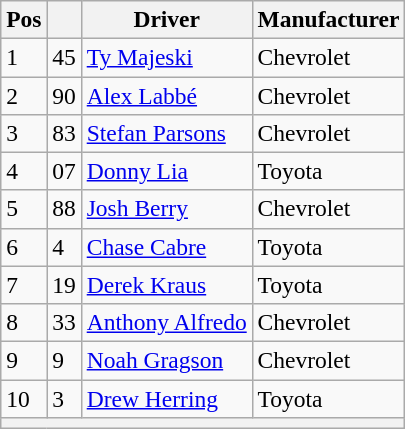<table class="wikitable" style="font-size:98%">
<tr>
<th>Pos</th>
<th></th>
<th>Driver</th>
<th>Manufacturer</th>
</tr>
<tr>
<td>1</td>
<td>45</td>
<td><a href='#'>Ty Majeski</a></td>
<td>Chevrolet</td>
</tr>
<tr>
<td>2</td>
<td>90</td>
<td><a href='#'>Alex Labbé</a></td>
<td>Chevrolet</td>
</tr>
<tr>
<td>3</td>
<td>83</td>
<td><a href='#'>Stefan Parsons</a></td>
<td>Chevrolet</td>
</tr>
<tr>
<td>4</td>
<td>07</td>
<td><a href='#'>Donny Lia</a></td>
<td>Toyota</td>
</tr>
<tr>
<td>5</td>
<td>88</td>
<td><a href='#'>Josh Berry</a></td>
<td>Chevrolet</td>
</tr>
<tr>
<td>6</td>
<td>4</td>
<td><a href='#'>Chase Cabre</a></td>
<td>Toyota</td>
</tr>
<tr>
<td>7</td>
<td>19</td>
<td><a href='#'>Derek Kraus</a></td>
<td>Toyota</td>
</tr>
<tr>
<td>8</td>
<td>33</td>
<td><a href='#'>Anthony Alfredo</a></td>
<td>Chevrolet</td>
</tr>
<tr>
<td>9</td>
<td>9</td>
<td><a href='#'>Noah Gragson</a></td>
<td>Chevrolet</td>
</tr>
<tr>
<td>10</td>
<td>3</td>
<td><a href='#'>Drew Herring</a></td>
<td>Toyota</td>
</tr>
<tr>
<th colspan=4></th>
</tr>
</table>
